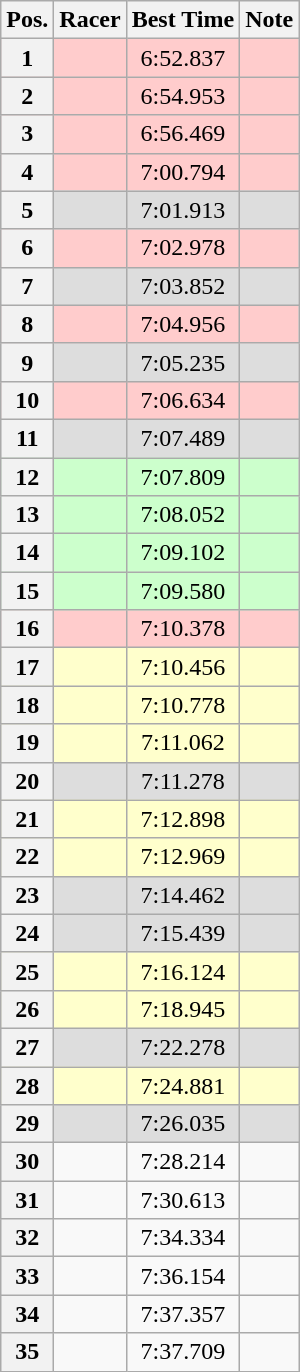<table class="wikitable sortable plainrowheaders" style="text-align:center;">
<tr>
<th scope="col">Pos.</th>
<th scope="col">Racer</th>
<th scope="col">Best Time</th>
<th scope="col">Note</th>
</tr>
<tr bgcolor=#ffcccc>
<th style="text - align:center; ">1</th>
<td align="left"></td>
<td>6:52.837</td>
<td></td>
</tr>
<tr bgcolor=#ffcccc>
<th style="text - align:center; ">2</th>
<td align="left"></td>
<td>6:54.953</td>
<td></td>
</tr>
<tr bgcolor=#ffcccc>
<th style="text - align:center; ">3</th>
<td align="left"></td>
<td>6:56.469</td>
<td></td>
</tr>
<tr bgcolor=#ffcccc>
<th style="text - align:center; ">4</th>
<td align="left"></td>
<td>7:00.794</td>
<td></td>
</tr>
<tr bgcolor=#dddddd>
<th style="text - align:center; ">5</th>
<td align="left"></td>
<td>7:01.913</td>
<td></td>
</tr>
<tr bgcolor=#ffcccc>
<th style="text - align:center; ">6</th>
<td align="left"></td>
<td>7:02.978</td>
<td></td>
</tr>
<tr bgcolor=#dddddd>
<th style="text - align:center; ">7</th>
<td align="left"></td>
<td>7:03.852</td>
<td></td>
</tr>
<tr bgcolor=#ffcccc>
<th style="text - align:center; ">8</th>
<td align="left"></td>
<td>7:04.956</td>
<td></td>
</tr>
<tr bgcolor=#dddddd>
<th style="text - align:center; ">9</th>
<td align="left"></td>
<td>7:05.235</td>
<td></td>
</tr>
<tr bgcolor=#ffcccc>
<th style="text - align:center; ">10</th>
<td align="left"></td>
<td>7:06.634</td>
<td></td>
</tr>
<tr bgcolor=#dddddd>
<th style="text - align:center; ">11</th>
<td align="left"></td>
<td>7:07.489</td>
<td></td>
</tr>
<tr bgcolor=#ccffcc>
<th style="text - align:center; ">12</th>
<td align="left"></td>
<td>7:07.809</td>
<td></td>
</tr>
<tr bgcolor=#ccffcc>
<th style="text - align:center; ">13</th>
<td align="left"></td>
<td>7:08.052</td>
<td></td>
</tr>
<tr bgcolor=#ccffcc>
<th style="text - align:center; ">14</th>
<td align="left"></td>
<td>7:09.102</td>
<td></td>
</tr>
<tr bgcolor=#ccffcc>
<th style="text - align:center; ">15</th>
<td align="left"></td>
<td>7:09.580</td>
<td></td>
</tr>
<tr bgcolor=#ffcccc>
<th style="text - align:center; ">16</th>
<td align="left"></td>
<td>7:10.378</td>
<td></td>
</tr>
<tr bgcolor=#ffffcc>
<th style="text - align:center; ">17</th>
<td align="left"></td>
<td>7:10.456</td>
<td></td>
</tr>
<tr bgcolor=#ffffcc>
<th style="text - align:center; ">18</th>
<td align="left"></td>
<td>7:10.778</td>
<td></td>
</tr>
<tr bgcolor=#ffffcc>
<th style="text - align:center; ">19</th>
<td align="left"></td>
<td>7:11.062</td>
<td></td>
</tr>
<tr bgcolor=#dddddd>
<th style="text - align:center; ">20</th>
<td align="left"></td>
<td>7:11.278</td>
<td></td>
</tr>
<tr bgcolor=#ffffcc>
<th style="text - align:center; ">21</th>
<td align="left"></td>
<td>7:12.898</td>
<td></td>
</tr>
<tr bgcolor=#ffffcc>
<th style="text - align:center; ">22</th>
<td align="left"></td>
<td>7:12.969</td>
<td></td>
</tr>
<tr bgcolor=#dddddd>
<th style="text - align:center; ">23</th>
<td align="left"></td>
<td>7:14.462</td>
<td></td>
</tr>
<tr bgcolor=#dddddd>
<th style="text - align:center; ">24</th>
<td align="left"></td>
<td>7:15.439</td>
<td></td>
</tr>
<tr bgcolor=#ffffcc>
<th style="text - align:center; ">25</th>
<td align="left"></td>
<td>7:16.124</td>
<td></td>
</tr>
<tr bgcolor=#ffffcc>
<th style="text - align:center; ">26</th>
<td align="left"></td>
<td>7:18.945</td>
<td></td>
</tr>
<tr bgcolor=#dddddd>
<th style="text - align:center; ">27</th>
<td align="left"></td>
<td>7:22.278</td>
<td></td>
</tr>
<tr bgcolor=#ffffcc>
<th style="text - align:center; ">28</th>
<td align="left"></td>
<td>7:24.881</td>
<td></td>
</tr>
<tr bgcolor=#dddddd>
<th style="text - align:center; ">29</th>
<td align="left"></td>
<td>7:26.035</td>
<td></td>
</tr>
<tr>
<th style="text - align:center; ">30</th>
<td align="left"></td>
<td>7:28.214</td>
<td></td>
</tr>
<tr>
<th style="text - align:center; ">31</th>
<td align="left"></td>
<td>7:30.613</td>
<td></td>
</tr>
<tr>
<th style="text - align:center; ">32</th>
<td align="left"></td>
<td>7:34.334</td>
<td></td>
</tr>
<tr>
<th style="text - align:center; ">33</th>
<td align="left"></td>
<td>7:36.154</td>
<td></td>
</tr>
<tr>
<th style="text - align:center; ">34</th>
<td align="left"></td>
<td>7:37.357</td>
<td></td>
</tr>
<tr>
<th style="text - align:center; ">35</th>
<td align="left"></td>
<td>7:37.709</td>
<td></td>
</tr>
</table>
